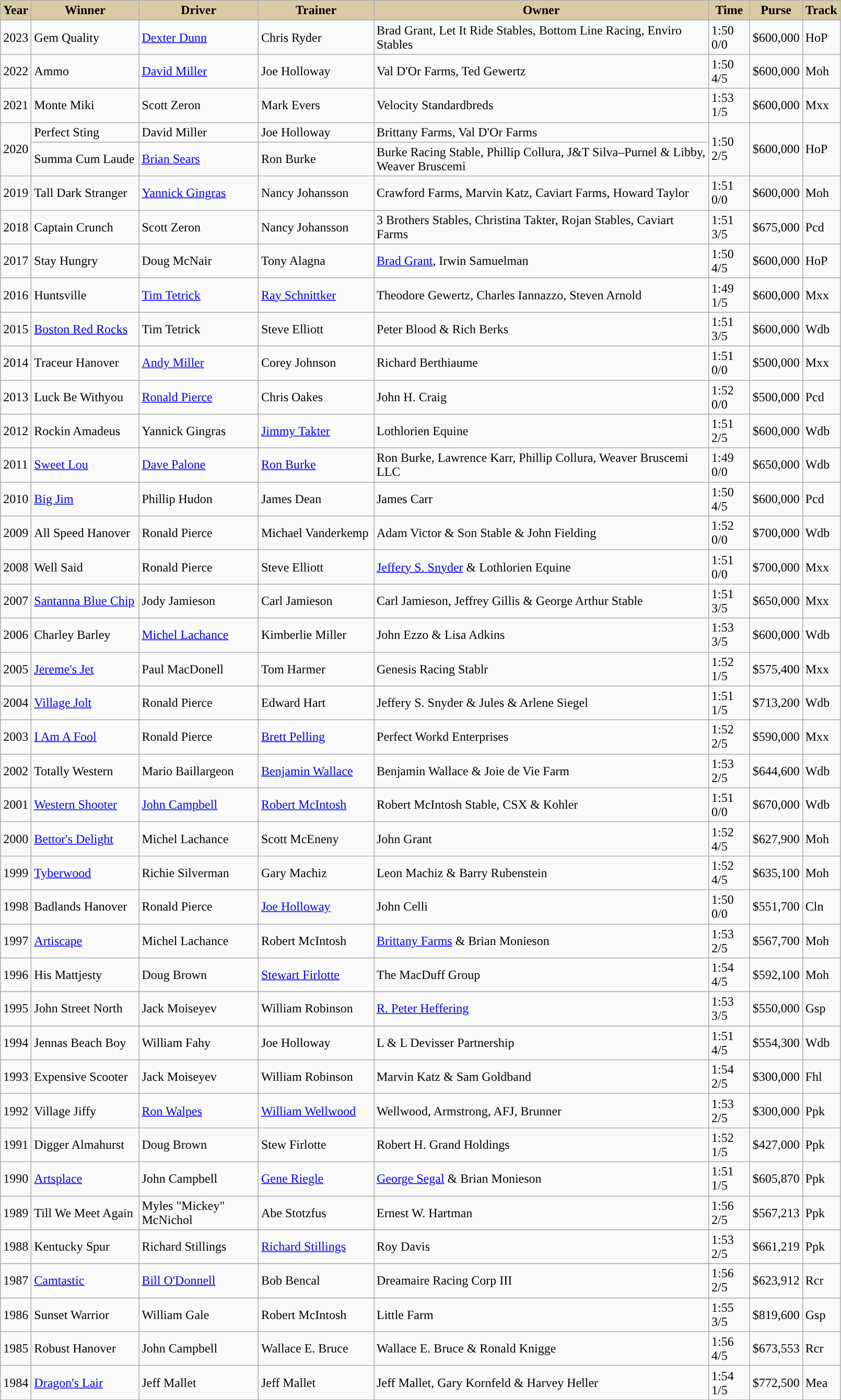<table class="wikitable sortable">
<tr>
<th style="background-color:#DACAA5; width:30px">Year<br></th>
<th style="background-color:#DACAA5; width:130px">Winner<br></th>
<th style="background-color:#DACAA5; width:145px">Driver<br></th>
<th style="background-color:#DACAA5; width:140px">Trainer<br></th>
<th style="background-color:#DACAA5; width:420px">Owner<br></th>
<th style="background-color:#DACAA5; width:45px">Time <br></th>
<th style="background-color:#DACAA5; width:45px">Purse<br></th>
<th style="background-color:#DACAA5; width:40px">Track<br></th>
</tr>
<tr>
<td>2023</td>
<td>Gem Quality</td>
<td><a href='#'>Dexter Dunn</a></td>
<td>Chris Ryder</td>
<td>Brad Grant, Let It Ride Stables, Bottom Line Racing, Enviro Stables</td>
<td>1:50 0/0</td>
<td>$600,000</td>
<td>HoP</td>
</tr>
<tr>
<td>2022</td>
<td>Ammo</td>
<td><a href='#'>David Miller</a></td>
<td>Joe Holloway</td>
<td>Val D'Or Farms, Ted Gewertz</td>
<td>1:50 4/5</td>
<td>$600,000</td>
<td>Moh</td>
</tr>
<tr>
<td>2021</td>
<td>Monte Miki</td>
<td>Scott Zeron</td>
<td>Mark Evers</td>
<td>Velocity Standardbreds</td>
<td>1:53 1/5</td>
<td>$600,000</td>
<td>Mxx</td>
</tr>
<tr>
<td rowspan="2">2020</td>
<td>Perfect Sting</td>
<td>David Miller</td>
<td>Joe Holloway</td>
<td>Brittany Farms, Val D'Or Farms</td>
<td rowspan="2">1:50 2/5</td>
<td rowspan="2">$600,000</td>
<td rowspan="2">HoP</td>
</tr>
<tr>
<td>Summa Cum Laude</td>
<td><a href='#'>Brian Sears</a></td>
<td>Ron Burke</td>
<td>Burke Racing Stable, Phillip Collura, J&T Silva<em>–</em>Purnel & Libby, Weaver Bruscemi</td>
</tr>
<tr>
<td>2019</td>
<td>Tall Dark Stranger</td>
<td><a href='#'>Yannick Gingras</a></td>
<td>Nancy Johansson</td>
<td>Crawford Farms, Marvin Katz, Caviart Farms, Howard Taylor</td>
<td>1:51 0/0</td>
<td>$600,000</td>
<td>Moh</td>
</tr>
<tr>
<td>2018</td>
<td>Captain Crunch</td>
<td>Scott Zeron</td>
<td>Nancy Johansson</td>
<td>3 Brothers Stables, Christina Takter, Rojan Stables, Caviart Farms</td>
<td>1:51 3/5</td>
<td>$675,000</td>
<td>Pcd</td>
</tr>
<tr>
<td>2017</td>
<td>Stay Hungry</td>
<td>Doug McNair</td>
<td>Tony Alagna</td>
<td><a href='#'>Brad Grant</a>, Irwin Samuelman</td>
<td>1:50 4/5</td>
<td>$600,000</td>
<td>HoP</td>
</tr>
<tr>
<td>2016</td>
<td>Huntsville</td>
<td><a href='#'>Tim Tetrick</a></td>
<td><a href='#'>Ray Schnittker</a></td>
<td>Theodore Gewertz, Charles Iannazzo, Steven Arnold</td>
<td>1:49 1/5</td>
<td>$600,000</td>
<td>Mxx</td>
</tr>
<tr>
<td>2015</td>
<td><a href='#'>Boston Red Rocks</a></td>
<td>Tim Tetrick</td>
<td>Steve Elliott</td>
<td>Peter Blood & Rich Berks</td>
<td>1:51 3/5</td>
<td>$600,000</td>
<td>Wdb</td>
</tr>
<tr>
<td>2014</td>
<td>Traceur Hanover</td>
<td><a href='#'>Andy Miller</a></td>
<td>Corey Johnson</td>
<td>Richard Berthiaume</td>
<td>1:51 0/0</td>
<td>$500,000</td>
<td>Mxx</td>
</tr>
<tr>
<td>2013</td>
<td>Luck Be Withyou</td>
<td><a href='#'>Ronald Pierce</a></td>
<td>Chris Oakes</td>
<td>John H. Craig</td>
<td>1:52 0/0</td>
<td>$500,000</td>
<td>Pcd</td>
</tr>
<tr>
<td>2012</td>
<td>Rockin Amadeus</td>
<td>Yannick Gingras</td>
<td><a href='#'>Jimmy Takter</a></td>
<td>Lothlorien Equine</td>
<td>1:51 2/5</td>
<td>$600,000</td>
<td>Wdb</td>
</tr>
<tr>
<td>2011</td>
<td><a href='#'>Sweet Lou</a></td>
<td><a href='#'>Dave Palone</a></td>
<td><a href='#'>Ron Burke</a></td>
<td>Ron Burke, Lawrence Karr, Phillip Collura, Weaver Bruscemi LLC</td>
<td>1:49 0/0</td>
<td>$650,000</td>
<td>Wdb</td>
</tr>
<tr>
<td>2010</td>
<td><a href='#'>Big Jim</a></td>
<td>Phillip Hudon</td>
<td>James Dean</td>
<td>James Carr</td>
<td>1:50 4/5</td>
<td>$600,000</td>
<td>Pcd</td>
</tr>
<tr>
<td>2009</td>
<td>All Speed Hanover</td>
<td>Ronald Pierce</td>
<td>Michael Vanderkemp</td>
<td>Adam Victor & Son Stable & John Fielding</td>
<td>1:52 0/0</td>
<td>$700,000</td>
<td>Wdb</td>
</tr>
<tr>
<td>2008</td>
<td>Well Said</td>
<td>Ronald Pierce</td>
<td>Steve Elliott</td>
<td><a href='#'>Jeffery S. Snyder</a> & Lothlorien Equine</td>
<td>1:51 0/0</td>
<td>$700,000</td>
<td>Mxx</td>
</tr>
<tr>
<td>2007</td>
<td><a href='#'>Santanna Blue Chip</a></td>
<td>Jody Jamieson</td>
<td>Carl Jamieson</td>
<td>Carl Jamieson, Jeffrey Gillis & George Arthur Stable</td>
<td>1:51 3/5</td>
<td>$650,000</td>
<td>Mxx</td>
</tr>
<tr>
<td>2006</td>
<td>Charley Barley</td>
<td><a href='#'>Michel Lachance</a></td>
<td>Kimberlie Miller</td>
<td>John Ezzo & Lisa Adkins</td>
<td>1:53 3/5</td>
<td>$600,000</td>
<td>Wdb</td>
</tr>
<tr>
<td>2005</td>
<td><a href='#'>Jereme's Jet</a></td>
<td>Paul MacDonell</td>
<td>Tom Harmer</td>
<td>Genesis Racing Stablr</td>
<td>1:52 1/5</td>
<td>$575,400</td>
<td>Mxx</td>
</tr>
<tr>
<td>2004</td>
<td><a href='#'>Village Jolt</a></td>
<td>Ronald Pierce</td>
<td>Edward Hart</td>
<td>Jeffery S. Snyder & Jules & Arlene Siegel</td>
<td>1:51 1/5</td>
<td>$713,200</td>
<td>Wdb</td>
</tr>
<tr>
<td>2003</td>
<td><a href='#'>I Am A Fool</a></td>
<td>Ronald Pierce</td>
<td><a href='#'>Brett Pelling</a></td>
<td>Perfect Workd Enterprises</td>
<td>1:52 2/5</td>
<td>$590,000</td>
<td>Mxx</td>
</tr>
<tr>
<td>2002</td>
<td>Totally Western</td>
<td>Mario Baillargeon</td>
<td><a href='#'>Benjamin Wallace</a></td>
<td>Benjamin Wallace & Joie de Vie Farm</td>
<td>1:53 2/5</td>
<td>$644,600</td>
<td>Wdb</td>
</tr>
<tr>
<td>2001</td>
<td><a href='#'>Western Shooter</a></td>
<td><a href='#'>John Campbell</a></td>
<td><a href='#'>Robert McIntosh</a></td>
<td>Robert McIntosh Stable, CSX & Kohler</td>
<td>1:51 0/0</td>
<td>$670,000</td>
<td>Wdb</td>
</tr>
<tr>
<td>2000</td>
<td><a href='#'>Bettor's Delight</a></td>
<td>Michel Lachance</td>
<td>Scott McEneny</td>
<td>John Grant</td>
<td>1:52 4/5</td>
<td>$627,900</td>
<td>Moh</td>
</tr>
<tr>
<td>1999</td>
<td><a href='#'>Tyberwood</a></td>
<td>Richie Silverman</td>
<td>Gary Machiz</td>
<td>Leon Machiz & Barry Rubenstein</td>
<td>1:52 4/5</td>
<td>$635,100</td>
<td>Moh</td>
</tr>
<tr>
<td>1998</td>
<td>Badlands Hanover</td>
<td>Ronald Pierce</td>
<td><a href='#'>Joe Holloway</a></td>
<td>John Celli</td>
<td>1:50 0/0</td>
<td>$551,700</td>
<td>Cln</td>
</tr>
<tr>
<td>1997</td>
<td><a href='#'>Artiscape</a></td>
<td>Michel Lachance</td>
<td>Robert McIntosh</td>
<td><a href='#'>Brittany Farms</a> & Brian Monieson</td>
<td>1:53 2/5</td>
<td>$567,700</td>
<td>Moh</td>
</tr>
<tr>
<td>1996</td>
<td>His Mattjesty</td>
<td>Doug Brown</td>
<td><a href='#'>Stewart Firlotte</a></td>
<td>The MacDuff Group</td>
<td>1:54 4/5</td>
<td>$592,100</td>
<td>Moh</td>
</tr>
<tr>
<td>1995</td>
<td>John Street North</td>
<td>Jack Moiseyev</td>
<td>William Robinson</td>
<td><a href='#'>R. Peter Heffering</a></td>
<td>1:53 3/5</td>
<td>$550,000</td>
<td>Gsp</td>
</tr>
<tr>
<td>1994</td>
<td>Jennas Beach Boy</td>
<td>William Fahy</td>
<td>Joe Holloway</td>
<td>L & L Devisser Partnership</td>
<td>1:51 4/5</td>
<td>$554,300</td>
<td>Wdb</td>
</tr>
<tr>
<td>1993</td>
<td>Expensive Scooter</td>
<td>Jack Moiseyev</td>
<td>William Robinson</td>
<td>Marvin Katz & Sam Goldband</td>
<td>1:54 2/5</td>
<td>$300,000</td>
<td>Fhl</td>
</tr>
<tr>
<td>1992</td>
<td>Village Jiffy</td>
<td><a href='#'>Ron Walpes</a></td>
<td><a href='#'>William Wellwood</a></td>
<td>Wellwood, Armstrong, AFJ, Brunner</td>
<td>1:53 2/5</td>
<td>$300,000</td>
<td>Ppk</td>
</tr>
<tr>
<td>1991</td>
<td>Digger Almahurst</td>
<td>Doug Brown</td>
<td>Stew Firlotte</td>
<td>Robert H. Grand Holdings</td>
<td>1:52 1/5</td>
<td>$427,000</td>
<td>Ppk</td>
</tr>
<tr>
<td>1990</td>
<td><a href='#'>Artsplace</a></td>
<td>John Campbell</td>
<td><a href='#'>Gene Riegle</a></td>
<td><a href='#'>George Segal</a> & Brian Monieson</td>
<td>1:51 1/5</td>
<td>$605,870</td>
<td>Ppk</td>
</tr>
<tr>
<td>1989</td>
<td>Till We Meet Again</td>
<td>Myles "Mickey" McNichol</td>
<td>Abe Stotzfus</td>
<td>Ernest W. Hartman</td>
<td>1:56 2/5</td>
<td>$567,213</td>
<td>Ppk</td>
</tr>
<tr>
<td>1988</td>
<td>Kentucky Spur</td>
<td>Richard Stillings</td>
<td><a href='#'>Richard Stillings</a></td>
<td>Roy Davis</td>
<td>1:53 2/5</td>
<td>$661,219</td>
<td>Ppk</td>
</tr>
<tr>
<td>1987</td>
<td><a href='#'>Camtastic</a></td>
<td><a href='#'>Bill O'Donnell</a></td>
<td>Bob Bencal</td>
<td>Dreamaire Racing Corp III</td>
<td>1:56 2/5</td>
<td>$623,912</td>
<td>Rcr</td>
</tr>
<tr>
<td>1986</td>
<td>Sunset Warrior</td>
<td>William Gale</td>
<td>Robert McIntosh</td>
<td>Little Farm</td>
<td>1:55 3/5</td>
<td>$819,600</td>
<td>Gsp</td>
</tr>
<tr>
<td>1985</td>
<td>Robust Hanover</td>
<td>John Campbell</td>
<td>Wallace E. Bruce</td>
<td>Wallace E. Bruce & Ronald Knigge</td>
<td>1:56 4/5</td>
<td>$673,553</td>
<td>Rcr</td>
</tr>
<tr>
<td>1984</td>
<td><a href='#'>Dragon's Lair</a></td>
<td>Jeff Mallet</td>
<td>Jeff Mallet</td>
<td>Jeff Mallet, Gary Kornfeld & Harvey Heller</td>
<td>1:54 1/5</td>
<td>$772,500</td>
<td>Mea</td>
</tr>
<tr>
</tr>
</table>
